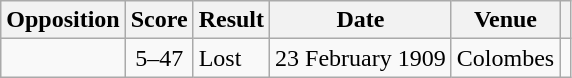<table class="wikitable sortable">
<tr>
<th>Opposition</th>
<th>Score</th>
<th>Result</th>
<th>Date</th>
<th>Venue</th>
<th scope="col" class="unsortable"></th>
</tr>
<tr>
<td></td>
<td align="center">5–47</td>
<td>Lost</td>
<td align=right>23 February 1909</td>
<td>Colombes</td>
<td></td>
</tr>
</table>
